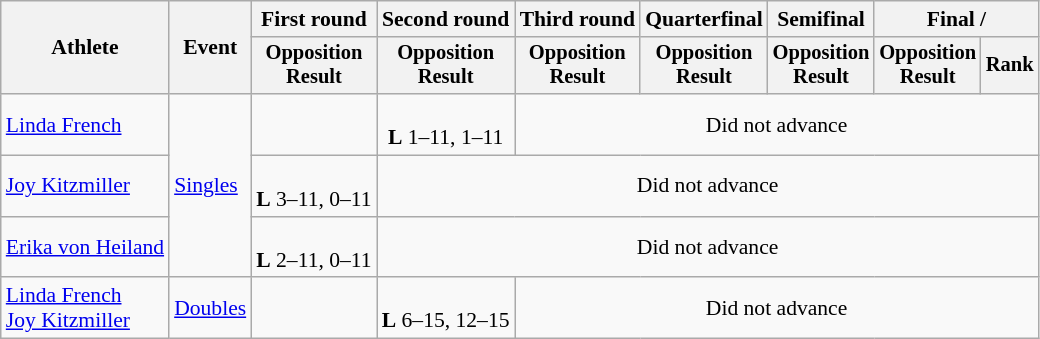<table class=wikitable style=font-size:90%;text-align:center>
<tr>
<th rowspan=2>Athlete</th>
<th rowspan=2>Event</th>
<th>First round</th>
<th>Second round</th>
<th>Third round</th>
<th>Quarterfinal</th>
<th>Semifinal</th>
<th colspan=2>Final / </th>
</tr>
<tr style=font-size:95%>
<th>Opposition<br>Result</th>
<th>Opposition<br>Result</th>
<th>Opposition<br>Result</th>
<th>Opposition<br>Result</th>
<th>Opposition<br>Result</th>
<th>Opposition<br>Result</th>
<th>Rank</th>
</tr>
<tr>
<td align=left><a href='#'>Linda French</a></td>
<td align=left rowspan=3><a href='#'>Singles</a></td>
<td></td>
<td><br><strong>L</strong> 1–11, 1–11</td>
<td colspan=5>Did not advance</td>
</tr>
<tr>
<td align=left><a href='#'>Joy Kitzmiller</a></td>
<td><br><strong>L</strong> 3–11, 0–11</td>
<td colspan=6>Did not advance</td>
</tr>
<tr>
<td align=left><a href='#'>Erika von Heiland</a></td>
<td><br><strong>L</strong> 2–11, 0–11</td>
<td colspan=6>Did not advance</td>
</tr>
<tr>
<td align=left><a href='#'>Linda French</a><br><a href='#'>Joy Kitzmiller</a></td>
<td align=left><a href='#'>Doubles</a></td>
<td></td>
<td><br><strong>L</strong> 6–15, 12–15</td>
<td colspan=5>Did not advance</td>
</tr>
</table>
